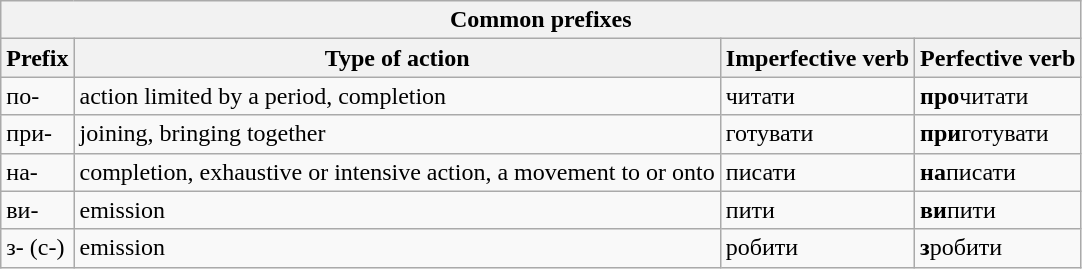<table class="wikitable" align="center">
<tr>
<th colspan="4">Common prefixes</th>
</tr>
<tr>
<th>Prefix</th>
<th>Type of action</th>
<th>Imperfective verb</th>
<th>Perfective verb</th>
</tr>
<tr>
<td>по-</td>
<td>action limited by a period, completion</td>
<td>читати</td>
<td><strong>про</strong>читати</td>
</tr>
<tr>
<td>при-</td>
<td>joining, bringing together</td>
<td>готувати</td>
<td><strong>при</strong>готувати</td>
</tr>
<tr>
<td>на-</td>
<td>completion, exhaustive or intensive action, a movement to or onto</td>
<td>писати</td>
<td><strong>на</strong>писати</td>
</tr>
<tr>
<td>ви-</td>
<td>emission</td>
<td>пити</td>
<td><strong>ви</strong>пити</td>
</tr>
<tr>
<td>з- (с-)</td>
<td>emission</td>
<td>робити</td>
<td><strong>з</strong>робити</td>
</tr>
</table>
